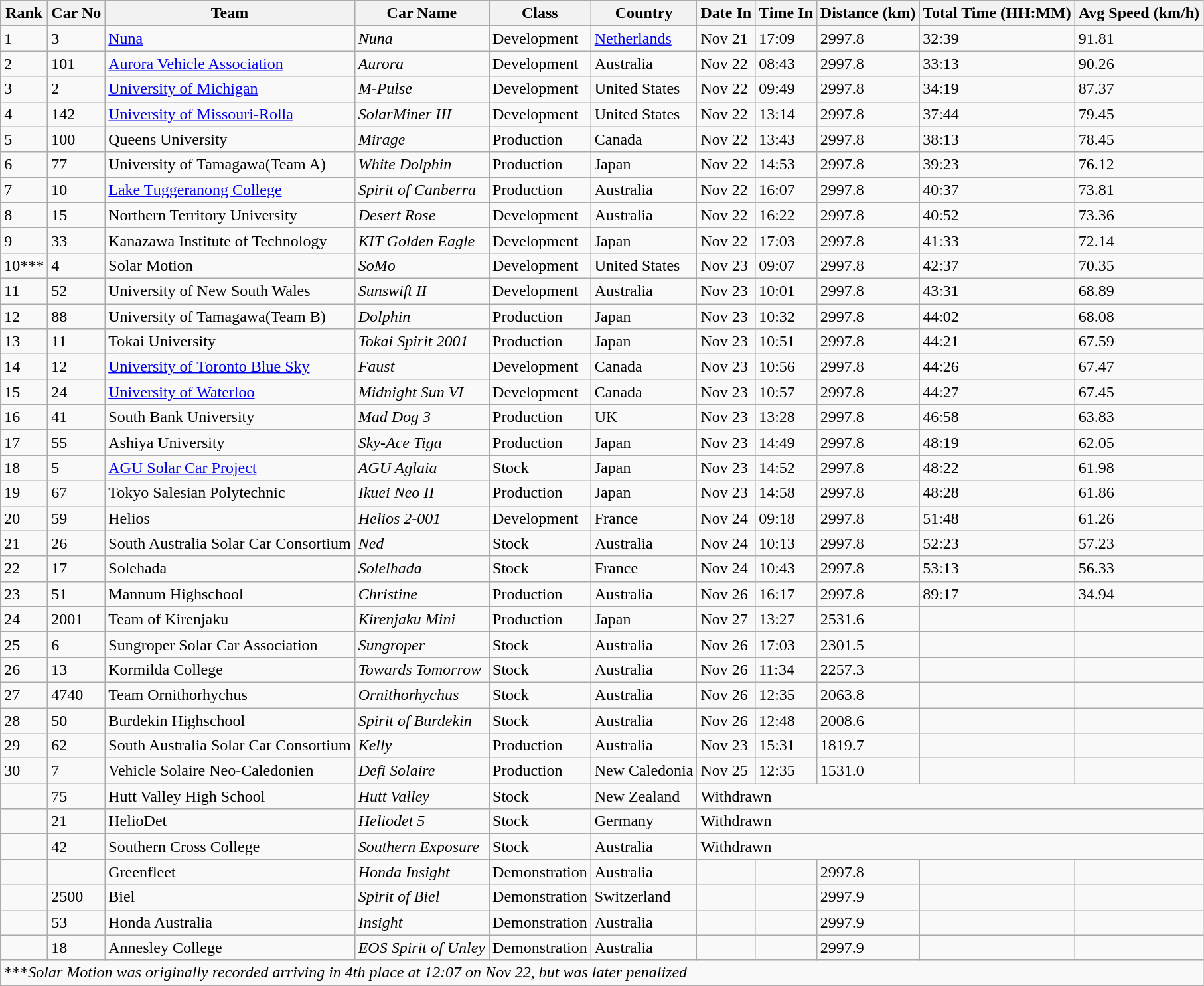<table class="wikitable">
<tr>
<th>Rank</th>
<th>Car No</th>
<th>Team</th>
<th>Car Name</th>
<th>Class</th>
<th>Country</th>
<th>Date In</th>
<th>Time In</th>
<th>Distance (km)</th>
<th>Total Time (HH:MM)</th>
<th>Avg Speed (km/h)</th>
</tr>
<tr>
<td>1</td>
<td>3</td>
<td><a href='#'>Nuna</a></td>
<td><em>Nuna</em></td>
<td>Development</td>
<td><a href='#'>Netherlands</a></td>
<td>Nov 21</td>
<td>17:09</td>
<td>2997.8</td>
<td>32:39</td>
<td>91.81</td>
</tr>
<tr>
<td>2</td>
<td>101</td>
<td><a href='#'>Aurora Vehicle Association</a></td>
<td><em>Aurora</em></td>
<td>Development</td>
<td>Australia</td>
<td>Nov 22</td>
<td>08:43</td>
<td>2997.8</td>
<td>33:13</td>
<td>90.26</td>
</tr>
<tr>
<td>3</td>
<td>2</td>
<td><a href='#'>University of Michigan</a></td>
<td><em>M-Pulse</em></td>
<td>Development</td>
<td>United States</td>
<td>Nov 22</td>
<td>09:49</td>
<td>2997.8</td>
<td>34:19</td>
<td>87.37</td>
</tr>
<tr>
<td>4</td>
<td>142</td>
<td><a href='#'>University of Missouri-Rolla</a></td>
<td><em>SolarMiner III</em></td>
<td>Development</td>
<td>United States</td>
<td>Nov 22</td>
<td>13:14</td>
<td>2997.8</td>
<td>37:44</td>
<td>79.45</td>
</tr>
<tr>
<td>5</td>
<td>100</td>
<td>Queens University</td>
<td><em>Mirage</em></td>
<td>Production</td>
<td>Canada</td>
<td>Nov 22</td>
<td>13:43</td>
<td>2997.8</td>
<td>38:13</td>
<td>78.45</td>
</tr>
<tr>
<td>6</td>
<td>77</td>
<td>University of Tamagawa(Team A)</td>
<td><em>White Dolphin</em></td>
<td>Production</td>
<td>Japan</td>
<td>Nov 22</td>
<td>14:53</td>
<td>2997.8</td>
<td>39:23</td>
<td>76.12</td>
</tr>
<tr>
<td>7</td>
<td>10</td>
<td><a href='#'>Lake Tuggeranong College</a></td>
<td><em>Spirit of Canberra</em></td>
<td>Production</td>
<td>Australia</td>
<td>Nov 22</td>
<td>16:07</td>
<td>2997.8</td>
<td>40:37</td>
<td>73.81</td>
</tr>
<tr>
<td>8</td>
<td>15</td>
<td>Northern Territory University</td>
<td><em>Desert Rose</em></td>
<td>Development</td>
<td>Australia</td>
<td>Nov 22</td>
<td>16:22</td>
<td>2997.8</td>
<td>40:52</td>
<td>73.36</td>
</tr>
<tr>
<td>9</td>
<td>33</td>
<td>Kanazawa Institute of Technology</td>
<td><em>KIT Golden Eagle</em></td>
<td>Development</td>
<td>Japan</td>
<td>Nov 22</td>
<td>17:03</td>
<td>2997.8</td>
<td>41:33</td>
<td>72.14</td>
</tr>
<tr>
<td>10***</td>
<td>4</td>
<td>Solar Motion</td>
<td><em>SoMo</em></td>
<td>Development</td>
<td>United States</td>
<td>Nov 23</td>
<td>09:07</td>
<td>2997.8</td>
<td>42:37</td>
<td>70.35</td>
</tr>
<tr>
<td>11</td>
<td>52</td>
<td>University of New South Wales</td>
<td><em>Sunswift II</em></td>
<td>Development</td>
<td>Australia</td>
<td>Nov 23</td>
<td>10:01</td>
<td>2997.8</td>
<td>43:31</td>
<td>68.89</td>
</tr>
<tr>
<td>12</td>
<td>88</td>
<td>University of Tamagawa(Team B)</td>
<td><em>Dolphin</em></td>
<td>Production</td>
<td>Japan</td>
<td>Nov 23</td>
<td>10:32</td>
<td>2997.8</td>
<td>44:02</td>
<td>68.08</td>
</tr>
<tr>
<td>13</td>
<td>11</td>
<td>Tokai University</td>
<td><em>Tokai Spirit 2001</em></td>
<td>Production</td>
<td>Japan</td>
<td>Nov 23</td>
<td>10:51</td>
<td>2997.8</td>
<td>44:21</td>
<td>67.59</td>
</tr>
<tr>
<td>14</td>
<td>12</td>
<td><a href='#'>University of Toronto Blue Sky</a></td>
<td><em>Faust</em></td>
<td>Development</td>
<td>Canada</td>
<td>Nov 23</td>
<td>10:56</td>
<td>2997.8</td>
<td>44:26</td>
<td>67.47</td>
</tr>
<tr>
<td>15</td>
<td>24</td>
<td><a href='#'>University of Waterloo</a></td>
<td><em>Midnight Sun VI</em></td>
<td>Development</td>
<td>Canada</td>
<td>Nov 23</td>
<td>10:57</td>
<td>2997.8</td>
<td>44:27</td>
<td>67.45</td>
</tr>
<tr>
<td>16</td>
<td>41</td>
<td>South Bank University</td>
<td><em>Mad Dog 3</em></td>
<td>Production</td>
<td>UK</td>
<td>Nov 23</td>
<td>13:28</td>
<td>2997.8</td>
<td>46:58</td>
<td>63.83</td>
</tr>
<tr>
<td>17</td>
<td>55</td>
<td>Ashiya University</td>
<td><em>Sky-Ace Tiga</em></td>
<td>Production</td>
<td>Japan</td>
<td>Nov 23</td>
<td>14:49</td>
<td>2997.8</td>
<td>48:19</td>
<td>62.05</td>
</tr>
<tr>
<td>18</td>
<td>5</td>
<td><a href='#'>AGU Solar Car Project</a></td>
<td><em>AGU Aglaia</em></td>
<td>Stock</td>
<td>Japan</td>
<td>Nov 23</td>
<td>14:52</td>
<td>2997.8</td>
<td>48:22</td>
<td>61.98</td>
</tr>
<tr>
<td>19</td>
<td>67</td>
<td>Tokyo Salesian Polytechnic</td>
<td><em>Ikuei Neo II</em></td>
<td>Production</td>
<td>Japan</td>
<td>Nov 23</td>
<td>14:58</td>
<td>2997.8</td>
<td>48:28</td>
<td>61.86</td>
</tr>
<tr>
<td>20</td>
<td>59</td>
<td>Helios</td>
<td><em>Helios 2-001</em></td>
<td>Development</td>
<td>France</td>
<td>Nov 24</td>
<td>09:18</td>
<td>2997.8</td>
<td>51:48</td>
<td>61.26</td>
</tr>
<tr>
<td>21</td>
<td>26</td>
<td>South Australia Solar Car Consortium</td>
<td><em>Ned</em></td>
<td>Stock</td>
<td>Australia</td>
<td>Nov 24</td>
<td>10:13</td>
<td>2997.8</td>
<td>52:23</td>
<td>57.23</td>
</tr>
<tr>
<td>22</td>
<td>17</td>
<td>Solehada</td>
<td><em>Solelhada</em></td>
<td>Stock</td>
<td>France</td>
<td>Nov 24</td>
<td>10:43</td>
<td>2997.8</td>
<td>53:13</td>
<td>56.33</td>
</tr>
<tr>
<td>23</td>
<td>51</td>
<td>Mannum Highschool</td>
<td><em>Christine</em></td>
<td>Production</td>
<td>Australia</td>
<td>Nov 26</td>
<td>16:17</td>
<td>2997.8</td>
<td>89:17</td>
<td>34.94</td>
</tr>
<tr>
<td>24</td>
<td>2001</td>
<td>Team of Kirenjaku</td>
<td><em>Kirenjaku Mini</em></td>
<td>Production</td>
<td>Japan</td>
<td>Nov 27</td>
<td>13:27</td>
<td>2531.6</td>
<td></td>
<td></td>
</tr>
<tr>
<td>25</td>
<td>6</td>
<td>Sungroper Solar Car Association</td>
<td><em>Sungroper</em></td>
<td>Stock</td>
<td>Australia</td>
<td>Nov 26</td>
<td>17:03</td>
<td>2301.5</td>
<td></td>
<td></td>
</tr>
<tr>
<td>26</td>
<td>13</td>
<td>Kormilda College</td>
<td><em>Towards Tomorrow</em></td>
<td>Stock</td>
<td>Australia</td>
<td>Nov 26</td>
<td>11:34</td>
<td>2257.3</td>
<td></td>
<td></td>
</tr>
<tr>
<td>27</td>
<td>4740</td>
<td>Team Ornithorhychus</td>
<td><em>Ornithorhychus</em></td>
<td>Stock</td>
<td>Australia</td>
<td>Nov 26</td>
<td>12:35</td>
<td>2063.8</td>
<td></td>
<td></td>
</tr>
<tr>
<td>28</td>
<td>50</td>
<td>Burdekin Highschool</td>
<td><em>Spirit of Burdekin</em></td>
<td>Stock</td>
<td>Australia</td>
<td>Nov 26</td>
<td>12:48</td>
<td>2008.6</td>
<td></td>
<td></td>
</tr>
<tr>
<td>29</td>
<td>62</td>
<td>South Australia Solar Car Consortium</td>
<td><em>Kelly</em></td>
<td>Production</td>
<td>Australia</td>
<td>Nov 23</td>
<td>15:31</td>
<td>1819.7</td>
<td></td>
<td></td>
</tr>
<tr>
<td>30</td>
<td>7</td>
<td>Vehicle Solaire Neo-Caledonien</td>
<td><em>Defi Solaire</em></td>
<td>Production</td>
<td>New Caledonia</td>
<td>Nov 25</td>
<td>12:35</td>
<td>1531.0</td>
<td></td>
<td></td>
</tr>
<tr>
<td></td>
<td>75</td>
<td>Hutt Valley High School</td>
<td><em> Hutt Valley</em></td>
<td>Stock</td>
<td>New Zealand</td>
<td colspan=5><div>Withdrawn</div></td>
</tr>
<tr>
<td></td>
<td>21</td>
<td>HelioDet</td>
<td><em>Heliodet 5</em></td>
<td>Stock</td>
<td>Germany</td>
<td colspan="5"><div>Withdrawn</div></td>
</tr>
<tr>
<td></td>
<td>42</td>
<td>Southern Cross College</td>
<td><em>Southern Exposure</em></td>
<td>Stock</td>
<td>Australia</td>
<td colspan=5><div>Withdrawn</div></td>
</tr>
<tr>
<td></td>
<td></td>
<td>Greenfleet</td>
<td><em>Honda Insight</em></td>
<td>Demonstration</td>
<td>Australia</td>
<td></td>
<td></td>
<td>2997.8</td>
<td></td>
<td></td>
</tr>
<tr>
<td></td>
<td>2500</td>
<td>Biel</td>
<td><em>Spirit of Biel</em></td>
<td>Demonstration</td>
<td>Switzerland</td>
<td></td>
<td></td>
<td>2997.9</td>
<td></td>
<td></td>
</tr>
<tr>
<td></td>
<td>53</td>
<td>Honda Australia</td>
<td><em>Insight</em></td>
<td>Demonstration</td>
<td>Australia</td>
<td></td>
<td></td>
<td>2997.9</td>
<td></td>
<td></td>
</tr>
<tr>
<td></td>
<td>18</td>
<td>Annesley College</td>
<td><em>EOS Spirit of Unley</em></td>
<td>Demonstration</td>
<td>Australia</td>
<td></td>
<td></td>
<td>2997.9</td>
<td></td>
<td></td>
</tr>
<tr>
<td colspan=11>***<em>Solar Motion was originally recorded arriving in 4th place at 12:07 on Nov 22, but was later penalized</em></td>
</tr>
<tr>
</tr>
</table>
